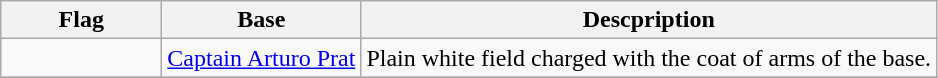<table class="wikitable">
<tr>
<th style="width:100px">Flag</th>
<th>Base</th>
<th>Descpription</th>
</tr>
<tr>
<td></td>
<td><a href='#'>Captain Arturo Prat</a></td>
<td>Plain white field charged with the coat of arms of the base.</td>
</tr>
<tr>
</tr>
</table>
